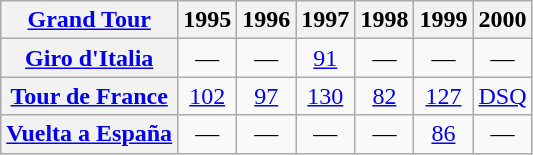<table class="wikitable plainrowheaders">
<tr>
<th scope="col"><a href='#'>Grand Tour</a></th>
<th scope="col">1995</th>
<th scope="col">1996</th>
<th scope="col">1997</th>
<th scope="col">1998</th>
<th scope="col">1999</th>
<th scope="col">2000</th>
</tr>
<tr style="text-align:center;">
<th scope="row"> <a href='#'>Giro d'Italia</a></th>
<td>—</td>
<td>—</td>
<td><a href='#'>91</a></td>
<td>—</td>
<td>—</td>
<td>—</td>
</tr>
<tr style="text-align:center;">
<th scope="row"> <a href='#'>Tour de France</a></th>
<td><a href='#'>102</a></td>
<td><a href='#'>97</a></td>
<td><a href='#'>130</a></td>
<td><a href='#'>82</a></td>
<td><a href='#'>127</a></td>
<td><a href='#'>DSQ</a></td>
</tr>
<tr style="text-align:center;">
<th scope="row"> <a href='#'>Vuelta a España</a></th>
<td>—</td>
<td>—</td>
<td>—</td>
<td>—</td>
<td><a href='#'>86</a></td>
<td>—</td>
</tr>
</table>
